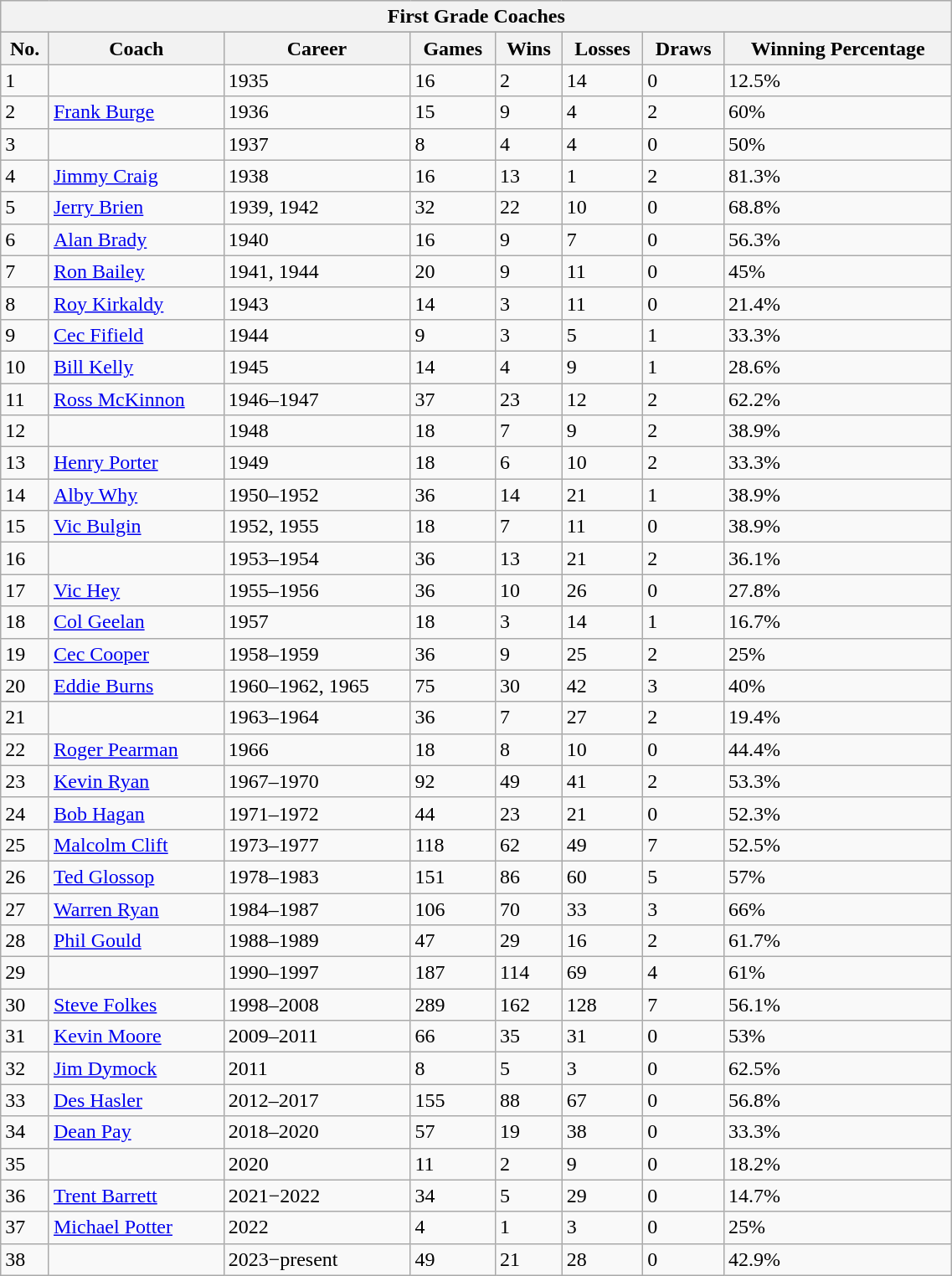<table class="wikitable" width="60%">
<tr bgcolor="#efefef">
<th colspan=11>First Grade Coaches</th>
</tr>
<tr bgcolor="#efefef">
</tr>
<tr>
<th>No.</th>
<th>Coach</th>
<th>Career</th>
<th>Games</th>
<th>Wins</th>
<th>Losses</th>
<th>Draws</th>
<th>Winning Percentage</th>
</tr>
<tr>
<td>1</td>
<td></td>
<td>1935</td>
<td>16</td>
<td>2</td>
<td>14</td>
<td>0</td>
<td>12.5%</td>
</tr>
<tr>
<td>2</td>
<td> <a href='#'>Frank Burge</a></td>
<td>1936</td>
<td>15</td>
<td>9</td>
<td>4</td>
<td>2</td>
<td>60%</td>
</tr>
<tr>
<td>3</td>
<td></td>
<td>1937</td>
<td>8</td>
<td>4</td>
<td>4</td>
<td>0</td>
<td>50%</td>
</tr>
<tr>
<td>4</td>
<td> <a href='#'>Jimmy Craig</a></td>
<td>1938</td>
<td>16</td>
<td>13</td>
<td>1</td>
<td>2</td>
<td>81.3%</td>
</tr>
<tr>
<td>5</td>
<td> <a href='#'>Jerry Brien</a></td>
<td>1939, 1942</td>
<td>32</td>
<td>22</td>
<td>10</td>
<td>0</td>
<td>68.8%</td>
</tr>
<tr>
<td>6</td>
<td> <a href='#'>Alan Brady</a></td>
<td>1940</td>
<td>16</td>
<td>9</td>
<td>7</td>
<td>0</td>
<td>56.3%</td>
</tr>
<tr>
<td>7</td>
<td> <a href='#'>Ron Bailey</a></td>
<td>1941, 1944</td>
<td>20</td>
<td>9</td>
<td>11</td>
<td>0</td>
<td>45%</td>
</tr>
<tr>
<td>8</td>
<td> <a href='#'>Roy Kirkaldy</a></td>
<td>1943</td>
<td>14</td>
<td>3</td>
<td>11</td>
<td>0</td>
<td>21.4%</td>
</tr>
<tr>
<td>9</td>
<td> <a href='#'>Cec Fifield</a></td>
<td>1944</td>
<td>9</td>
<td>3</td>
<td>5</td>
<td>1</td>
<td>33.3%</td>
</tr>
<tr>
<td>10</td>
<td> <a href='#'>Bill Kelly</a></td>
<td>1945</td>
<td>14</td>
<td>4</td>
<td>9</td>
<td>1</td>
<td>28.6%</td>
</tr>
<tr>
<td>11</td>
<td> <a href='#'>Ross McKinnon</a></td>
<td>1946–1947</td>
<td>37</td>
<td>23</td>
<td>12</td>
<td>2</td>
<td>62.2%</td>
</tr>
<tr>
<td>12</td>
<td></td>
<td>1948</td>
<td>18</td>
<td>7</td>
<td>9</td>
<td>2</td>
<td>38.9%</td>
</tr>
<tr>
<td>13</td>
<td> <a href='#'>Henry Porter</a></td>
<td>1949</td>
<td>18</td>
<td>6</td>
<td>10</td>
<td>2</td>
<td>33.3%</td>
</tr>
<tr>
<td>14</td>
<td> <a href='#'>Alby Why</a></td>
<td>1950–1952</td>
<td>36</td>
<td>14</td>
<td>21</td>
<td>1</td>
<td>38.9%</td>
</tr>
<tr>
<td>15</td>
<td> <a href='#'>Vic Bulgin</a></td>
<td>1952, 1955</td>
<td>18</td>
<td>7</td>
<td>11</td>
<td>0</td>
<td>38.9%</td>
</tr>
<tr>
<td>16</td>
<td></td>
<td>1953–1954</td>
<td>36</td>
<td>13</td>
<td>21</td>
<td>2</td>
<td>36.1%</td>
</tr>
<tr>
<td>17</td>
<td> <a href='#'>Vic Hey</a></td>
<td>1955–1956</td>
<td>36</td>
<td>10</td>
<td>26</td>
<td>0</td>
<td>27.8%</td>
</tr>
<tr>
<td>18</td>
<td> <a href='#'>Col Geelan</a></td>
<td>1957</td>
<td>18</td>
<td>3</td>
<td>14</td>
<td>1</td>
<td>16.7%</td>
</tr>
<tr>
<td>19</td>
<td> <a href='#'>Cec Cooper</a></td>
<td>1958–1959</td>
<td>36</td>
<td>9</td>
<td>25</td>
<td>2</td>
<td>25%</td>
</tr>
<tr>
<td>20</td>
<td> <a href='#'>Eddie Burns</a></td>
<td>1960–1962, 1965</td>
<td>75</td>
<td>30</td>
<td>42</td>
<td>3</td>
<td>40%</td>
</tr>
<tr>
<td>21</td>
<td></td>
<td>1963–1964</td>
<td>36</td>
<td>7</td>
<td>27</td>
<td>2</td>
<td>19.4%</td>
</tr>
<tr>
<td>22</td>
<td> <a href='#'>Roger Pearman</a></td>
<td>1966</td>
<td>18</td>
<td>8</td>
<td>10</td>
<td>0</td>
<td>44.4%</td>
</tr>
<tr>
<td>23</td>
<td> <a href='#'>Kevin Ryan</a></td>
<td>1967–1970</td>
<td>92</td>
<td>49</td>
<td>41</td>
<td>2</td>
<td>53.3%</td>
</tr>
<tr>
<td>24</td>
<td> <a href='#'>Bob Hagan</a></td>
<td>1971–1972</td>
<td>44</td>
<td>23</td>
<td>21</td>
<td>0</td>
<td>52.3%</td>
</tr>
<tr>
<td>25</td>
<td> <a href='#'>Malcolm Clift</a></td>
<td>1973–1977</td>
<td>118</td>
<td>62</td>
<td>49</td>
<td>7</td>
<td>52.5%</td>
</tr>
<tr>
<td>26</td>
<td> <a href='#'>Ted Glossop</a></td>
<td>1978–1983</td>
<td>151</td>
<td>86</td>
<td>60</td>
<td>5</td>
<td>57%</td>
</tr>
<tr>
<td>27</td>
<td> <a href='#'>Warren Ryan</a></td>
<td>1984–1987</td>
<td>106</td>
<td>70</td>
<td>33</td>
<td>3</td>
<td>66%</td>
</tr>
<tr>
<td>28</td>
<td> <a href='#'>Phil Gould</a></td>
<td>1988–1989</td>
<td>47</td>
<td>29</td>
<td>16</td>
<td>2</td>
<td>61.7%</td>
</tr>
<tr>
<td>29</td>
<td></td>
<td>1990–1997</td>
<td>187</td>
<td>114</td>
<td>69</td>
<td>4</td>
<td>61%</td>
</tr>
<tr>
<td>30</td>
<td> <a href='#'>Steve Folkes</a></td>
<td>1998–2008</td>
<td>289</td>
<td>162</td>
<td>128</td>
<td>7</td>
<td>56.1%</td>
</tr>
<tr>
<td>31</td>
<td> <a href='#'>Kevin Moore</a></td>
<td>2009–2011</td>
<td>66</td>
<td>35</td>
<td>31</td>
<td>0</td>
<td>53%</td>
</tr>
<tr>
<td>32</td>
<td> <a href='#'>Jim Dymock</a></td>
<td>2011</td>
<td>8</td>
<td>5</td>
<td>3</td>
<td>0</td>
<td>62.5%</td>
</tr>
<tr>
<td>33</td>
<td> <a href='#'>Des Hasler</a></td>
<td>2012–2017</td>
<td>155</td>
<td>88</td>
<td>67</td>
<td>0</td>
<td>56.8%</td>
</tr>
<tr>
<td>34</td>
<td> <a href='#'>Dean Pay</a></td>
<td>2018–2020</td>
<td>57</td>
<td>19</td>
<td>38</td>
<td>0</td>
<td>33.3%</td>
</tr>
<tr>
<td>35</td>
<td></td>
<td>2020</td>
<td>11</td>
<td>2</td>
<td>9</td>
<td>0</td>
<td>18.2%</td>
</tr>
<tr>
<td>36</td>
<td> <a href='#'>Trent Barrett</a></td>
<td>2021−2022</td>
<td>34</td>
<td>5</td>
<td>29</td>
<td>0</td>
<td>14.7%</td>
</tr>
<tr>
<td>37</td>
<td> <a href='#'>Michael Potter</a></td>
<td>2022</td>
<td>4</td>
<td>1</td>
<td>3</td>
<td>0</td>
<td>25%</td>
</tr>
<tr>
<td>38</td>
<td></td>
<td>2023−present</td>
<td>49</td>
<td>21</td>
<td>28</td>
<td>0</td>
<td>42.9%</td>
</tr>
</table>
